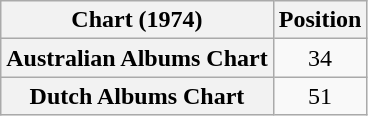<table class="wikitable sortable plainrowheaders" style="text-align:center;">
<tr>
<th scope="col">Chart (1974)</th>
<th scope="col">Position</th>
</tr>
<tr>
<th scope="row">Australian Albums Chart</th>
<td>34</td>
</tr>
<tr>
<th scope="row">Dutch Albums Chart</th>
<td>51</td>
</tr>
</table>
